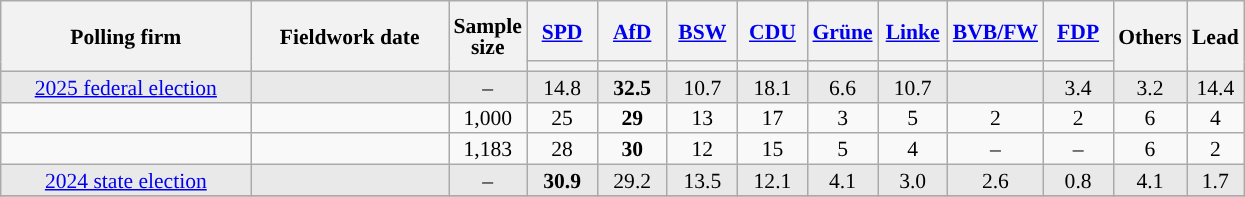<table class="wikitable sortable" style="text-align:center;font-size:90%;line-height:14px;">
<tr style="height:40px;">
<th style="width:160px;" rowspan="2">Polling firm</th>
<th style="width:125px;" rowspan="2">Fieldwork date</th>
<th style="width:35px;" rowspan="2">Sample<br>size</th>
<th class="unsortable" style="width:40px;"><a href='#'>SPD</a></th>
<th class="unsortable" style="width:40px;"><a href='#'>AfD</a></th>
<th class="unsortable" style="width:40px;"><a href='#'>BSW</a></th>
<th class="unsortable" style="width:40px;"><a href='#'>CDU</a></th>
<th class="unsortable" style="width:40px;"><a href='#'>Grüne</a></th>
<th class="unsortable" style="width:40px;"><a href='#'>Linke</a></th>
<th class="unsortable" style="width:40px;"><a href='#'>BVB/FW</a></th>
<th class="unsortable" style="width:40px;"><a href='#'>FDP</a></th>
<th rowspan="2" class="unsortable" style="width:40px;">Others</th>
<th style="width:30px;" rowspan="2">Lead</th>
</tr>
<tr>
<th style="background:"></th>
<th style="background:"></th>
<th style="background:"></th>
<th style="background:"></th>
<th style="background:"></th>
<th style="background:"></th>
<th style="background:"></th>
<th style="background:"></th>
</tr>
<tr style="background:#E9E9E9;">
<td><a href='#'>2025 federal election</a></td>
<td></td>
<td>–</td>
<td>14.8</td>
<td><strong>32.5</strong></td>
<td>10.7</td>
<td>18.1</td>
<td>6.6</td>
<td>10.7</td>
<td></td>
<td>3.4</td>
<td>3.2</td>
<td style="background:">14.4</td>
</tr>
<tr>
<td></td>
<td></td>
<td>1,000</td>
<td>25</td>
<td><strong>29</strong></td>
<td>13</td>
<td>17</td>
<td>3</td>
<td>5</td>
<td>2</td>
<td>2</td>
<td>6</td>
<td style="background:">4</td>
</tr>
<tr>
<td></td>
<td></td>
<td>1,183</td>
<td>28</td>
<td><strong>30</strong></td>
<td>12</td>
<td>15</td>
<td>5</td>
<td>4</td>
<td>–</td>
<td>–</td>
<td>6</td>
<td style="background:">2</td>
</tr>
<tr style="background:#E9E9E9;">
<td><a href='#'>2024 state election</a></td>
<td></td>
<td>–</td>
<td><strong>30.9</strong></td>
<td>29.2</td>
<td>13.5</td>
<td>12.1</td>
<td>4.1</td>
<td>3.0</td>
<td>2.6</td>
<td>0.8</td>
<td>4.1</td>
<td style="background:">1.7</td>
</tr>
<tr>
</tr>
</table>
